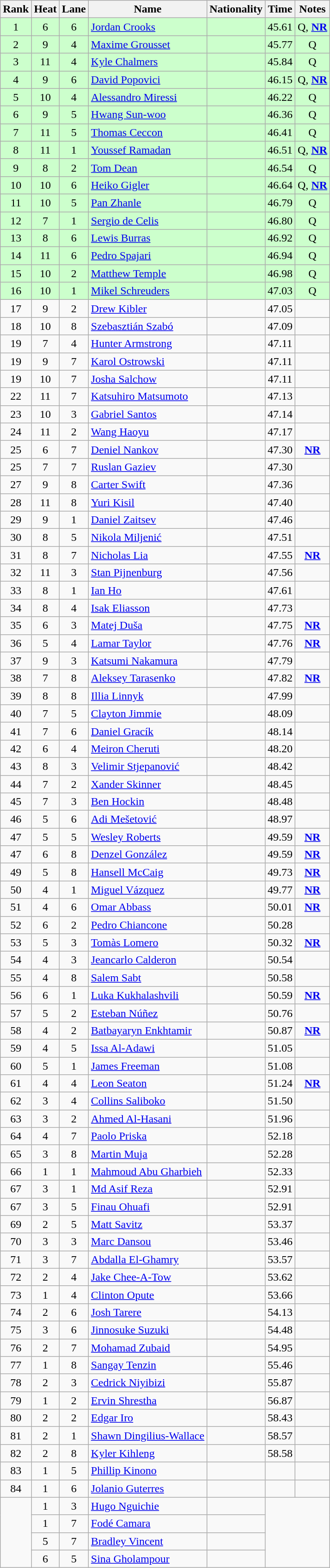<table class="wikitable sortable" style="text-align:center">
<tr>
<th>Rank</th>
<th>Heat</th>
<th>Lane</th>
<th>Name</th>
<th>Nationality</th>
<th>Time</th>
<th>Notes</th>
</tr>
<tr bgcolor=ccffcc>
<td>1</td>
<td>6</td>
<td>6</td>
<td align=left><a href='#'>Jordan Crooks</a></td>
<td align=left></td>
<td>45.61</td>
<td>Q, <strong><a href='#'>NR</a></strong></td>
</tr>
<tr bgcolor=ccffcc>
<td>2</td>
<td>9</td>
<td>4</td>
<td align=left><a href='#'>Maxime Grousset</a></td>
<td align=left></td>
<td>45.77</td>
<td>Q</td>
</tr>
<tr bgcolor=ccffcc>
<td>3</td>
<td>11</td>
<td>4</td>
<td align=left><a href='#'>Kyle Chalmers</a></td>
<td align=left></td>
<td>45.84</td>
<td>Q</td>
</tr>
<tr bgcolor=ccffcc>
<td>4</td>
<td>9</td>
<td>6</td>
<td align=left><a href='#'>David Popovici</a></td>
<td align=left></td>
<td>46.15</td>
<td>Q, <strong><a href='#'>NR</a></strong></td>
</tr>
<tr bgcolor=ccffcc>
<td>5</td>
<td>10</td>
<td>4</td>
<td align=left><a href='#'>Alessandro Miressi</a></td>
<td align=left></td>
<td>46.22</td>
<td>Q</td>
</tr>
<tr bgcolor=ccffcc>
<td>6</td>
<td>9</td>
<td>5</td>
<td align=left><a href='#'>Hwang Sun-woo</a></td>
<td align=left></td>
<td>46.36</td>
<td>Q</td>
</tr>
<tr bgcolor=ccffcc>
<td>7</td>
<td>11</td>
<td>5</td>
<td align=left><a href='#'>Thomas Ceccon</a></td>
<td align=left></td>
<td>46.41</td>
<td>Q</td>
</tr>
<tr bgcolor=ccffcc>
<td>8</td>
<td>11</td>
<td>1</td>
<td align=left><a href='#'>Youssef Ramadan</a></td>
<td align=left></td>
<td>46.51</td>
<td>Q, <strong><a href='#'>NR</a></strong></td>
</tr>
<tr bgcolor=ccffcc>
<td>9</td>
<td>8</td>
<td>2</td>
<td align=left><a href='#'>Tom Dean</a></td>
<td align=left></td>
<td>46.54</td>
<td>Q</td>
</tr>
<tr bgcolor=ccffcc>
<td>10</td>
<td>10</td>
<td>6</td>
<td align=left><a href='#'>Heiko Gigler</a></td>
<td align=left></td>
<td>46.64</td>
<td>Q, <strong><a href='#'>NR</a></strong></td>
</tr>
<tr bgcolor=ccffcc>
<td>11</td>
<td>10</td>
<td>5</td>
<td align=left><a href='#'>Pan Zhanle</a></td>
<td align=left></td>
<td>46.79</td>
<td>Q</td>
</tr>
<tr bgcolor=ccffcc>
<td>12</td>
<td>7</td>
<td>1</td>
<td align=left><a href='#'>Sergio de Celis</a></td>
<td align=left></td>
<td>46.80</td>
<td>Q</td>
</tr>
<tr bgcolor=ccffcc>
<td>13</td>
<td>8</td>
<td>6</td>
<td align=left><a href='#'>Lewis Burras</a></td>
<td align=left></td>
<td>46.92</td>
<td>Q</td>
</tr>
<tr bgcolor=ccffcc>
<td>14</td>
<td>11</td>
<td>6</td>
<td align=left><a href='#'>Pedro Spajari</a></td>
<td align=left></td>
<td>46.94</td>
<td>Q</td>
</tr>
<tr bgcolor=ccffcc>
<td>15</td>
<td>10</td>
<td>2</td>
<td align=left><a href='#'>Matthew Temple</a></td>
<td align=left></td>
<td>46.98</td>
<td>Q</td>
</tr>
<tr bgcolor=ccffcc>
<td>16</td>
<td>10</td>
<td>1</td>
<td align=left><a href='#'>Mikel Schreuders</a></td>
<td align=left></td>
<td>47.03</td>
<td>Q</td>
</tr>
<tr>
<td>17</td>
<td>9</td>
<td>2</td>
<td align=left><a href='#'>Drew Kibler</a></td>
<td align=left></td>
<td>47.05</td>
<td></td>
</tr>
<tr>
<td>18</td>
<td>10</td>
<td>8</td>
<td align=left><a href='#'>Szebasztián Szabó</a></td>
<td align=left></td>
<td>47.09</td>
<td></td>
</tr>
<tr>
<td>19</td>
<td>7</td>
<td>4</td>
<td align=left><a href='#'>Hunter Armstrong</a></td>
<td align=left></td>
<td>47.11</td>
<td></td>
</tr>
<tr>
<td>19</td>
<td>9</td>
<td>7</td>
<td align=left><a href='#'>Karol Ostrowski</a></td>
<td align=left></td>
<td>47.11</td>
<td></td>
</tr>
<tr>
<td>19</td>
<td>10</td>
<td>7</td>
<td align=left><a href='#'>Josha Salchow</a></td>
<td align=left></td>
<td>47.11</td>
<td></td>
</tr>
<tr>
<td>22</td>
<td>11</td>
<td>7</td>
<td align=left><a href='#'>Katsuhiro Matsumoto</a></td>
<td align=left></td>
<td>47.13</td>
<td></td>
</tr>
<tr>
<td>23</td>
<td>10</td>
<td>3</td>
<td align=left><a href='#'>Gabriel Santos</a></td>
<td align=left></td>
<td>47.14</td>
<td></td>
</tr>
<tr>
<td>24</td>
<td>11</td>
<td>2</td>
<td align=left><a href='#'>Wang Haoyu</a></td>
<td align=left></td>
<td>47.17</td>
<td></td>
</tr>
<tr>
<td>25</td>
<td>6</td>
<td>7</td>
<td align=left><a href='#'>Deniel Nankov</a></td>
<td align=left></td>
<td>47.30</td>
<td><strong><a href='#'>NR</a></strong></td>
</tr>
<tr>
<td>25</td>
<td>7</td>
<td>7</td>
<td align=left><a href='#'>Ruslan Gaziev</a></td>
<td align=left></td>
<td>47.30</td>
<td></td>
</tr>
<tr>
<td>27</td>
<td>9</td>
<td>8</td>
<td align=left><a href='#'>Carter Swift</a></td>
<td align=left></td>
<td>47.36</td>
<td></td>
</tr>
<tr>
<td>28</td>
<td>11</td>
<td>8</td>
<td align=left><a href='#'>Yuri Kisil</a></td>
<td align=left></td>
<td>47.40</td>
<td></td>
</tr>
<tr>
<td>29</td>
<td>9</td>
<td>1</td>
<td align=left><a href='#'>Daniel Zaitsev</a></td>
<td align=left></td>
<td>47.46</td>
<td></td>
</tr>
<tr>
<td>30</td>
<td>8</td>
<td>5</td>
<td align=left><a href='#'>Nikola Miljenić</a></td>
<td align=left></td>
<td>47.51</td>
<td></td>
</tr>
<tr>
<td>31</td>
<td>8</td>
<td>7</td>
<td align=left><a href='#'>Nicholas Lia</a></td>
<td align=left></td>
<td>47.55</td>
<td><strong><a href='#'>NR</a></strong></td>
</tr>
<tr>
<td>32</td>
<td>11</td>
<td>3</td>
<td align=left><a href='#'>Stan Pijnenburg</a></td>
<td align=left></td>
<td>47.56</td>
<td></td>
</tr>
<tr>
<td>33</td>
<td>8</td>
<td>1</td>
<td align=left><a href='#'>Ian Ho</a></td>
<td align=left></td>
<td>47.61</td>
<td></td>
</tr>
<tr>
<td>34</td>
<td>8</td>
<td>4</td>
<td align=left><a href='#'>Isak Eliasson</a></td>
<td align=left></td>
<td>47.73</td>
<td></td>
</tr>
<tr>
<td>35</td>
<td>6</td>
<td>3</td>
<td align=left><a href='#'>Matej Duša</a></td>
<td align=left></td>
<td>47.75</td>
<td><strong><a href='#'>NR</a></strong></td>
</tr>
<tr>
<td>36</td>
<td>5</td>
<td>4</td>
<td align=left><a href='#'>Lamar Taylor</a></td>
<td align=left></td>
<td>47.76</td>
<td><strong><a href='#'>NR</a></strong></td>
</tr>
<tr>
<td>37</td>
<td>9</td>
<td>3</td>
<td align=left><a href='#'>Katsumi Nakamura</a></td>
<td align=left></td>
<td>47.79</td>
<td></td>
</tr>
<tr>
<td>38</td>
<td>7</td>
<td>8</td>
<td align=left><a href='#'>Aleksey Tarasenko</a></td>
<td align=left></td>
<td>47.82</td>
<td><strong><a href='#'>NR</a></strong></td>
</tr>
<tr>
<td>39</td>
<td>8</td>
<td>8</td>
<td align=left><a href='#'>Illia Linnyk</a></td>
<td align=left></td>
<td>47.99</td>
<td></td>
</tr>
<tr>
<td>40</td>
<td>7</td>
<td>5</td>
<td align=left><a href='#'>Clayton Jimmie</a></td>
<td align=left></td>
<td>48.09</td>
<td></td>
</tr>
<tr>
<td>41</td>
<td>7</td>
<td>6</td>
<td align=left><a href='#'>Daniel Gracík</a></td>
<td align=left></td>
<td>48.14</td>
<td></td>
</tr>
<tr>
<td>42</td>
<td>6</td>
<td>4</td>
<td align=left><a href='#'>Meiron Cheruti</a></td>
<td align=left></td>
<td>48.20</td>
<td></td>
</tr>
<tr>
<td>43</td>
<td>8</td>
<td>3</td>
<td align=left><a href='#'>Velimir Stjepanović</a></td>
<td align=left></td>
<td>48.42</td>
<td></td>
</tr>
<tr>
<td>44</td>
<td>7</td>
<td>2</td>
<td align=left><a href='#'>Xander Skinner</a></td>
<td align=left></td>
<td>48.45</td>
<td></td>
</tr>
<tr>
<td>45</td>
<td>7</td>
<td>3</td>
<td align=left><a href='#'>Ben Hockin</a></td>
<td align=left></td>
<td>48.48</td>
<td></td>
</tr>
<tr>
<td>46</td>
<td>5</td>
<td>6</td>
<td align=left><a href='#'>Adi Mešetović</a></td>
<td align=left></td>
<td>48.97</td>
<td></td>
</tr>
<tr>
<td>47</td>
<td>5</td>
<td>5</td>
<td align=left><a href='#'>Wesley Roberts</a></td>
<td align=left></td>
<td>49.59</td>
<td><strong><a href='#'>NR</a></strong></td>
</tr>
<tr>
<td>47</td>
<td>6</td>
<td>8</td>
<td align=left><a href='#'>Denzel González</a></td>
<td align=left></td>
<td>49.59</td>
<td><strong><a href='#'>NR</a></strong></td>
</tr>
<tr>
<td>49</td>
<td>5</td>
<td>8</td>
<td align=left><a href='#'>Hansell McCaig</a></td>
<td align=left></td>
<td>49.73</td>
<td><strong><a href='#'>NR</a></strong></td>
</tr>
<tr>
<td>50</td>
<td>4</td>
<td>1</td>
<td align=left><a href='#'>Miguel Vázquez</a></td>
<td align=left></td>
<td>49.77</td>
<td><strong><a href='#'>NR</a></strong></td>
</tr>
<tr>
<td>51</td>
<td>4</td>
<td>6</td>
<td align=left><a href='#'>Omar Abbass</a></td>
<td align=left></td>
<td>50.01</td>
<td><strong><a href='#'>NR</a></strong></td>
</tr>
<tr>
<td>52</td>
<td>6</td>
<td>2</td>
<td align=left><a href='#'>Pedro Chiancone</a></td>
<td align=left></td>
<td>50.28</td>
<td></td>
</tr>
<tr>
<td>53</td>
<td>5</td>
<td>3</td>
<td align=left><a href='#'>Tomàs Lomero</a></td>
<td align=left></td>
<td>50.32</td>
<td><strong><a href='#'>NR</a></strong></td>
</tr>
<tr>
<td>54</td>
<td>4</td>
<td>3</td>
<td align=left><a href='#'>Jeancarlo Calderon</a></td>
<td align=left></td>
<td>50.54</td>
<td></td>
</tr>
<tr>
<td>55</td>
<td>4</td>
<td>8</td>
<td align=left><a href='#'>Salem Sabt</a></td>
<td align=left></td>
<td>50.58</td>
<td></td>
</tr>
<tr>
<td>56</td>
<td>6</td>
<td>1</td>
<td align=left><a href='#'>Luka Kukhalashvili</a></td>
<td align=left></td>
<td>50.59</td>
<td><strong><a href='#'>NR</a></strong></td>
</tr>
<tr>
<td>57</td>
<td>5</td>
<td>2</td>
<td align=left><a href='#'>Esteban Núñez</a></td>
<td align=left></td>
<td>50.76</td>
<td></td>
</tr>
<tr>
<td>58</td>
<td>4</td>
<td>2</td>
<td align=left><a href='#'>Batbayaryn Enkhtamir</a></td>
<td align=left></td>
<td>50.87</td>
<td><strong><a href='#'>NR</a></strong></td>
</tr>
<tr>
<td>59</td>
<td>4</td>
<td>5</td>
<td align=left><a href='#'>Issa Al-Adawi</a></td>
<td align=left></td>
<td>51.05</td>
<td></td>
</tr>
<tr>
<td>60</td>
<td>5</td>
<td>1</td>
<td align=left><a href='#'>James Freeman</a></td>
<td align=left></td>
<td>51.08</td>
<td></td>
</tr>
<tr>
<td>61</td>
<td>4</td>
<td>4</td>
<td align=left><a href='#'>Leon Seaton</a></td>
<td align=left></td>
<td>51.24</td>
<td><strong><a href='#'>NR</a></strong></td>
</tr>
<tr>
<td>62</td>
<td>3</td>
<td>4</td>
<td align=left><a href='#'>Collins Saliboko</a></td>
<td align=left></td>
<td>51.50</td>
<td></td>
</tr>
<tr>
<td>63</td>
<td>3</td>
<td>2</td>
<td align=left><a href='#'>Ahmed Al-Hasani</a></td>
<td align=left></td>
<td>51.96</td>
<td></td>
</tr>
<tr>
<td>64</td>
<td>4</td>
<td>7</td>
<td align=left><a href='#'>Paolo Priska</a></td>
<td align=left></td>
<td>52.18</td>
<td></td>
</tr>
<tr>
<td>65</td>
<td>3</td>
<td>8</td>
<td align=left><a href='#'>Martin Muja</a></td>
<td align=left></td>
<td>52.28</td>
<td></td>
</tr>
<tr>
<td>66</td>
<td>1</td>
<td>1</td>
<td align=left><a href='#'>Mahmoud Abu Gharbieh</a></td>
<td align=left></td>
<td>52.33</td>
<td></td>
</tr>
<tr>
<td>67</td>
<td>3</td>
<td>1</td>
<td align=left><a href='#'>Md Asif Reza</a></td>
<td align=left></td>
<td>52.91</td>
<td></td>
</tr>
<tr>
<td>67</td>
<td>3</td>
<td>5</td>
<td align=left><a href='#'>Finau Ohuafi</a></td>
<td align=left></td>
<td>52.91</td>
<td></td>
</tr>
<tr>
<td>69</td>
<td>2</td>
<td>5</td>
<td align=left><a href='#'>Matt Savitz</a></td>
<td align=left></td>
<td>53.37</td>
<td></td>
</tr>
<tr>
<td>70</td>
<td>3</td>
<td>3</td>
<td align=left><a href='#'>Marc Dansou</a></td>
<td align=left></td>
<td>53.46</td>
<td></td>
</tr>
<tr>
<td>71</td>
<td>3</td>
<td>7</td>
<td align=left><a href='#'>Abdalla El-Ghamry</a></td>
<td align=left></td>
<td>53.57</td>
<td></td>
</tr>
<tr>
<td>72</td>
<td>2</td>
<td>4</td>
<td align=left><a href='#'>Jake Chee-A-Tow</a></td>
<td align=left></td>
<td>53.62</td>
<td></td>
</tr>
<tr>
<td>73</td>
<td>1</td>
<td>4</td>
<td align=left><a href='#'>Clinton Opute</a></td>
<td align=left></td>
<td>53.66</td>
<td></td>
</tr>
<tr>
<td>74</td>
<td>2</td>
<td>6</td>
<td align=left><a href='#'>Josh Tarere</a></td>
<td align=left></td>
<td>54.13</td>
<td></td>
</tr>
<tr>
<td>75</td>
<td>3</td>
<td>6</td>
<td align=left><a href='#'>Jinnosuke Suzuki</a></td>
<td align=left></td>
<td>54.48</td>
<td></td>
</tr>
<tr>
<td>76</td>
<td>2</td>
<td>7</td>
<td align=left><a href='#'>Mohamad Zubaid</a></td>
<td align=left></td>
<td>54.95</td>
<td></td>
</tr>
<tr>
<td>77</td>
<td>1</td>
<td>8</td>
<td align=left><a href='#'>Sangay Tenzin</a></td>
<td align=left></td>
<td>55.46</td>
<td></td>
</tr>
<tr>
<td>78</td>
<td>2</td>
<td>3</td>
<td align=left><a href='#'>Cedrick Niyibizi</a></td>
<td align=left></td>
<td>55.87</td>
<td></td>
</tr>
<tr>
<td>79</td>
<td>1</td>
<td>2</td>
<td align=left><a href='#'>Ervin Shrestha</a></td>
<td align=left></td>
<td>56.87</td>
<td></td>
</tr>
<tr>
<td>80</td>
<td>2</td>
<td>2</td>
<td align=left><a href='#'>Edgar Iro</a></td>
<td align=left></td>
<td>58.43</td>
<td></td>
</tr>
<tr>
<td>81</td>
<td>2</td>
<td>1</td>
<td align=left><a href='#'>Shawn Dingilius-Wallace</a></td>
<td align=left></td>
<td>58.57</td>
<td></td>
</tr>
<tr>
<td>82</td>
<td>2</td>
<td>8</td>
<td align=left><a href='#'>Kyler Kihleng</a></td>
<td align=left></td>
<td>58.58</td>
<td></td>
</tr>
<tr>
<td>83</td>
<td>1</td>
<td>5</td>
<td align=left><a href='#'>Phillip Kinono</a></td>
<td align=left></td>
<td></td>
<td></td>
</tr>
<tr>
<td>84</td>
<td>1</td>
<td>6</td>
<td align=left><a href='#'>Jolanio Guterres</a></td>
<td align=left></td>
<td></td>
<td></td>
</tr>
<tr>
<td rowspan=4></td>
<td>1</td>
<td>3</td>
<td align=left><a href='#'>Hugo Nguichie</a></td>
<td align=left></td>
<td colspan=2 rowspan=4></td>
</tr>
<tr>
<td>1</td>
<td>7</td>
<td align=left><a href='#'>Fodé Camara</a></td>
<td align=left></td>
</tr>
<tr>
<td>5</td>
<td>7</td>
<td align=left><a href='#'>Bradley Vincent</a></td>
<td align=left></td>
</tr>
<tr>
<td>6</td>
<td>5</td>
<td align=left><a href='#'>Sina Gholampour</a></td>
<td align=left></td>
</tr>
</table>
